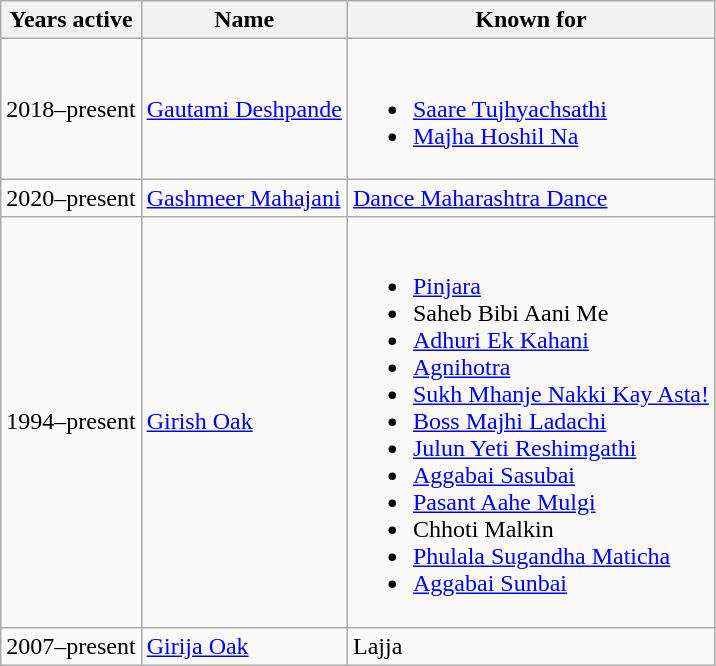<table class="wikitable">
<tr>
<th>Years active</th>
<th>Name</th>
<th>Known for</th>
</tr>
<tr>
<td>2018–present</td>
<td><a href='#'>Gautami Deshpande</a></td>
<td><br><ul><li><a href='#'>Saare Tujhyachsathi</a></li><li><a href='#'>Majha Hoshil Na</a></li></ul></td>
</tr>
<tr>
<td>2020–present</td>
<td><a href='#'>Gashmeer Mahajani</a></td>
<td><a href='#'>Dance Maharashtra Dance</a></td>
</tr>
<tr>
<td>1994–present</td>
<td><a href='#'>Girish Oak</a></td>
<td><br><ul><li><a href='#'>Pinjara</a></li><li>Saheb Bibi Aani Me</li><li><a href='#'>Adhuri Ek Kahani</a></li><li><a href='#'>Agnihotra</a></li><li><a href='#'>Sukh Mhanje Nakki Kay Asta!</a></li><li><a href='#'>Boss Majhi Ladachi</a></li><li><a href='#'>Julun Yeti Reshimgathi</a></li><li><a href='#'>Aggabai Sasubai</a></li><li><a href='#'>Pasant Aahe Mulgi</a></li><li>Chhoti Malkin</li><li><a href='#'>Phulala Sugandha Maticha</a></li><li><a href='#'>Aggabai Sunbai</a></li></ul></td>
</tr>
<tr>
<td>2007–present</td>
<td><a href='#'>Girija Oak</a></td>
<td>Lajja</td>
</tr>
</table>
